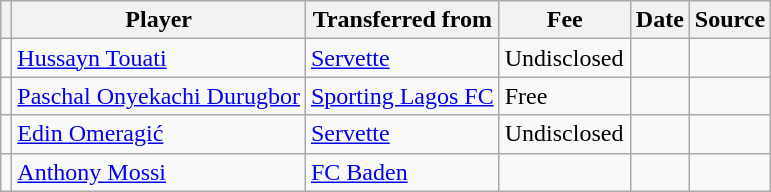<table class="wikitable plainrowheaders sortable">
<tr>
<th></th>
<th scope="col">Player</th>
<th>Transferred from</th>
<th style="width: 80px;">Fee</th>
<th scope="col">Date</th>
<th scope="col">Source</th>
</tr>
<tr>
<td align="center"></td>
<td> <a href='#'>Hussayn Touati</a></td>
<td> <a href='#'>Servette</a></td>
<td>Undisclosed</td>
<td></td>
<td></td>
</tr>
<tr>
<td align="center"></td>
<td> <a href='#'>Paschal Onyekachi Durugbor</a></td>
<td> <a href='#'>Sporting Lagos FC</a></td>
<td>Free</td>
<td></td>
<td></td>
</tr>
<tr>
<td align="center"></td>
<td> <a href='#'>Edin Omeragić</a></td>
<td> <a href='#'>Servette</a></td>
<td>Undisclosed</td>
<td></td>
<td></td>
</tr>
<tr>
<td align="center"></td>
<td> <a href='#'>Anthony Mossi</a></td>
<td> <a href='#'>FC Baden</a></td>
<td></td>
<td></td>
<td></td>
</tr>
</table>
